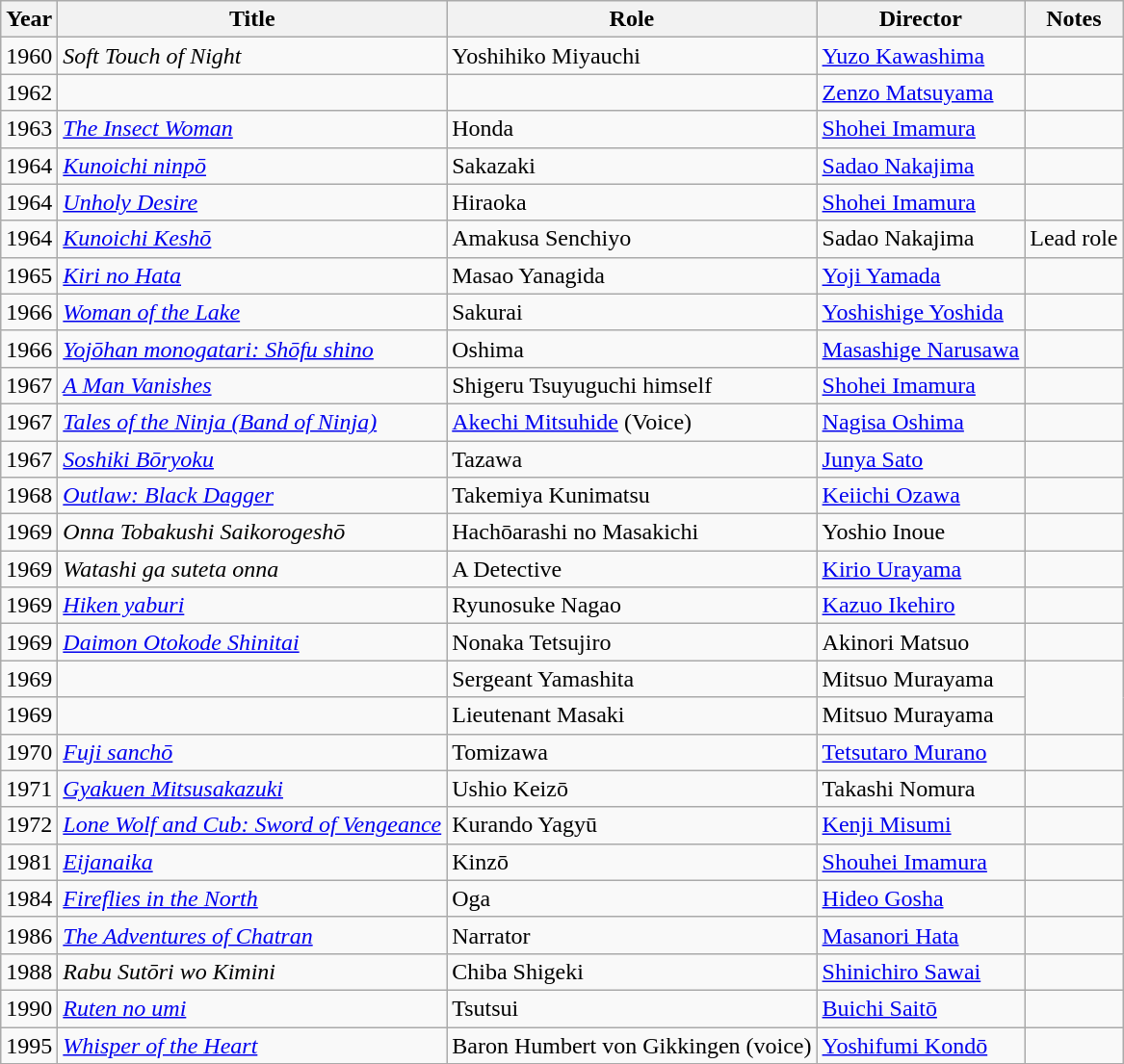<table class="wikitable sortable">
<tr>
<th>Year</th>
<th>Title</th>
<th>Role</th>
<th>Director</th>
<th>Notes</th>
</tr>
<tr>
<td>1960</td>
<td><em> Soft Touch of Night</em></td>
<td>Yoshihiko Miyauchi</td>
<td><a href='#'>Yuzo Kawashima</a></td>
<td></td>
</tr>
<tr>
<td>1962</td>
<td><em></em></td>
<td></td>
<td><a href='#'>Zenzo Matsuyama</a></td>
<td></td>
</tr>
<tr>
<td>1963</td>
<td><em><a href='#'>The Insect Woman</a></em></td>
<td>Honda</td>
<td><a href='#'>Shohei Imamura</a></td>
<td></td>
</tr>
<tr>
<td>1964</td>
<td><em><a href='#'>Kunoichi ninpō</a></em></td>
<td>Sakazaki</td>
<td><a href='#'>Sadao Nakajima</a></td>
<td></td>
</tr>
<tr>
<td>1964</td>
<td><em><a href='#'>Unholy Desire</a></em></td>
<td>Hiraoka</td>
<td><a href='#'>Shohei Imamura</a></td>
<td></td>
</tr>
<tr>
<td>1964</td>
<td><em><a href='#'>Kunoichi Keshō</a></em></td>
<td>Amakusa Senchiyo</td>
<td>Sadao Nakajima</td>
<td>Lead role</td>
</tr>
<tr>
<td>1965</td>
<td><em><a href='#'>Kiri no Hata</a></em></td>
<td>Masao Yanagida</td>
<td><a href='#'>Yoji Yamada</a></td>
<td></td>
</tr>
<tr>
<td>1966</td>
<td><em><a href='#'>Woman of the Lake</a></em></td>
<td>Sakurai</td>
<td><a href='#'>Yoshishige Yoshida</a></td>
<td></td>
</tr>
<tr>
<td>1966</td>
<td><em><a href='#'>Yojōhan monogatari: Shōfu shino</a></em></td>
<td>Oshima</td>
<td><a href='#'>Masashige Narusawa</a></td>
<td></td>
</tr>
<tr>
<td>1967</td>
<td><em><a href='#'>A Man Vanishes</a></em></td>
<td>Shigeru Tsuyuguchi himself</td>
<td><a href='#'>Shohei Imamura</a></td>
<td></td>
</tr>
<tr>
<td>1967</td>
<td><em><a href='#'>Tales of the Ninja (Band of Ninja)</a></em></td>
<td><a href='#'>Akechi Mitsuhide</a> (Voice)</td>
<td><a href='#'>Nagisa Oshima</a></td>
<td></td>
</tr>
<tr>
<td>1967</td>
<td><em><a href='#'>Soshiki Bōryoku</a></em></td>
<td>Tazawa</td>
<td><a href='#'>Junya Sato</a></td>
<td></td>
</tr>
<tr>
<td>1968</td>
<td><em><a href='#'>Outlaw: Black Dagger</a></em></td>
<td>Takemiya Kunimatsu</td>
<td><a href='#'>Keiichi Ozawa</a></td>
<td></td>
</tr>
<tr>
<td>1969</td>
<td><em>Onna Tobakushi Saikorogeshō</em></td>
<td>Hachōarashi no Masakichi</td>
<td>Yoshio Inoue</td>
<td></td>
</tr>
<tr>
<td>1969</td>
<td><em>Watashi ga suteta onna</em></td>
<td>A Detective</td>
<td><a href='#'>Kirio Urayama</a></td>
<td></td>
</tr>
<tr>
<td>1969</td>
<td><em><a href='#'>Hiken yaburi</a></em></td>
<td>Ryunosuke Nagao</td>
<td><a href='#'>Kazuo Ikehiro</a></td>
<td></td>
</tr>
<tr>
<td>1969</td>
<td><em><a href='#'>Daimon Otokode Shinitai</a></em></td>
<td>Nonaka Tetsujiro</td>
<td>Akinori Matsuo</td>
<td></td>
</tr>
<tr>
<td>1969</td>
<td><em></em></td>
<td>Sergeant Yamashita</td>
<td>Mitsuo Murayama</td>
</tr>
<tr>
<td>1969</td>
<td><em></em></td>
<td>Lieutenant Masaki</td>
<td>Mitsuo Murayama</td>
</tr>
<tr>
<td>1970</td>
<td><em><a href='#'>Fuji sanchō</a></em></td>
<td>Tomizawa</td>
<td><a href='#'>Tetsutaro Murano</a></td>
<td></td>
</tr>
<tr>
<td>1971</td>
<td><em><a href='#'>Gyakuen Mitsusakazuki</a></em></td>
<td>Ushio Keizō</td>
<td>Takashi Nomura</td>
<td></td>
</tr>
<tr>
<td>1972</td>
<td><em><a href='#'>Lone Wolf and Cub: Sword of Vengeance</a></em></td>
<td>Kurando Yagyū</td>
<td><a href='#'>Kenji Misumi</a></td>
<td></td>
</tr>
<tr>
<td>1981</td>
<td><em><a href='#'>Eijanaika</a></em></td>
<td>Kinzō</td>
<td><a href='#'>Shouhei Imamura</a></td>
<td></td>
</tr>
<tr>
<td>1984</td>
<td><em><a href='#'>Fireflies in the North</a></em></td>
<td>Oga</td>
<td><a href='#'>Hideo Gosha</a></td>
<td></td>
</tr>
<tr>
<td>1986</td>
<td><em><a href='#'>The Adventures of Chatran</a></em></td>
<td>Narrator</td>
<td><a href='#'>Masanori Hata</a></td>
<td></td>
</tr>
<tr>
<td>1988</td>
<td><em>Rabu Sutōri wo Kimini</em></td>
<td>Chiba Shigeki</td>
<td><a href='#'>Shinichiro Sawai</a></td>
<td></td>
</tr>
<tr>
<td>1990</td>
<td><em><a href='#'>Ruten no umi</a></em></td>
<td>Tsutsui</td>
<td><a href='#'>Buichi Saitō</a></td>
<td></td>
</tr>
<tr>
<td>1995</td>
<td><em><a href='#'>Whisper of the Heart</a></em></td>
<td>Baron Humbert von Gikkingen (voice)</td>
<td><a href='#'>Yoshifumi Kondō</a></td>
<td></td>
</tr>
<tr>
</tr>
</table>
